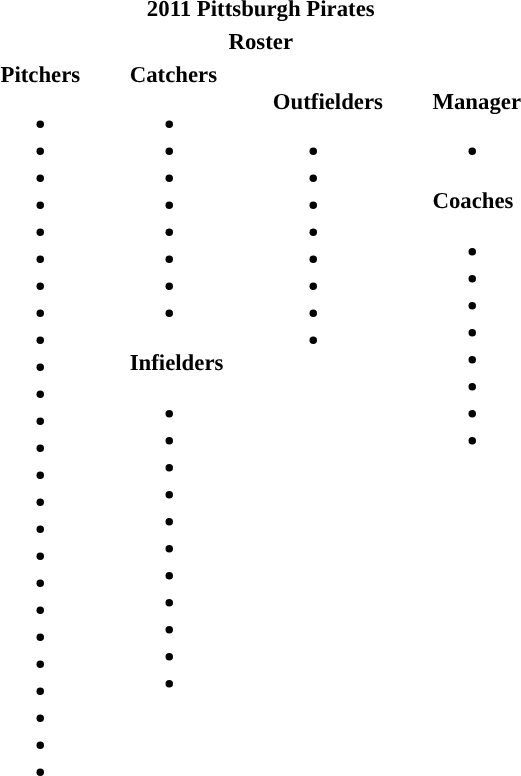<table class="toccolours" style="font-size: 95%;">
<tr>
<th colspan="10">2011 Pittsburgh Pirates</th>
</tr>
<tr>
<th colspan="10">Roster</th>
</tr>
<tr>
<td valign="top"><strong>Pitchers</strong><br><ul><li></li><li></li><li></li><li></li><li></li><li></li><li></li><li></li><li></li><li></li><li></li><li></li><li></li><li></li><li></li><li></li><li></li><li></li><li></li><li></li><li></li><li></li><li></li><li></li><li></li></ul></td>
<td style="width:25px;"></td>
<td valign="top"><strong>Catchers</strong><br><ul><li></li><li></li><li></li><li></li><li></li><li></li><li></li><li></li></ul><strong>Infielders</strong><ul><li></li><li></li><li></li><li></li><li></li><li></li><li></li><li></li><li></li><li></li><li></li></ul></td>
<td style="width:25px;"></td>
<td valign="top"><br><strong>Outfielders</strong><ul><li></li><li></li><li></li><li></li><li></li><li></li><li></li><li></li></ul></td>
<td style="width:25px;"></td>
<td valign="top"><br><strong>Manager</strong><ul><li></li></ul><strong>Coaches</strong><ul><li> </li><li> </li><li> </li><li> </li><li> </li><li> </li><li> </li><li> </li></ul></td>
</tr>
</table>
